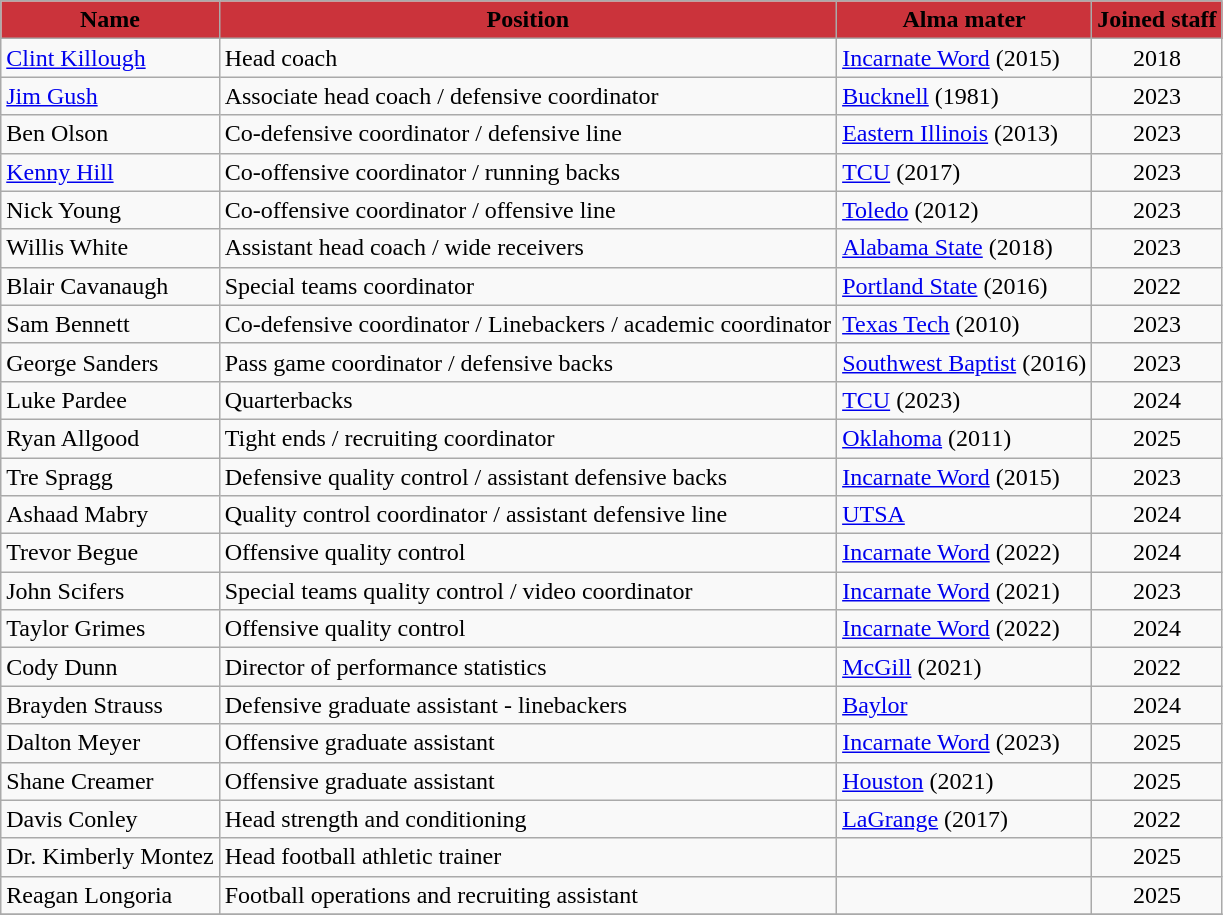<table class="wikitable">
<tr style="background:#CB333B; text-align:center;font-size:100%;">
<td><span><strong>Name</strong> </span></td>
<td><span><strong>Position</strong> </span></td>
<td><span><strong>Alma mater</strong></span></td>
<td><span><strong>Joined staff</strong></span></td>
</tr>
<tr>
<td><a href='#'>Clint Killough</a></td>
<td>Head coach</td>
<td><a href='#'>Incarnate Word</a> (2015)</td>
<td align=center>2018</td>
</tr>
<tr>
<td><a href='#'>Jim Gush</a></td>
<td>Associate head coach / defensive coordinator</td>
<td><a href='#'>Bucknell</a> (1981)</td>
<td align=center>2023</td>
</tr>
<tr>
<td>Ben Olson</td>
<td>Co-defensive coordinator / defensive line</td>
<td><a href='#'>Eastern Illinois</a> (2013)</td>
<td align=center>2023</td>
</tr>
<tr>
<td><a href='#'>Kenny Hill</a></td>
<td>Co-offensive coordinator / running backs</td>
<td><a href='#'>TCU</a> (2017)</td>
<td align=center>2023</td>
</tr>
<tr>
<td>Nick Young</td>
<td>Co-offensive coordinator / offensive line</td>
<td><a href='#'>Toledo</a> (2012)</td>
<td align=center>2023</td>
</tr>
<tr>
<td>Willis White</td>
<td>Assistant head coach / wide receivers</td>
<td><a href='#'>Alabama State</a> (2018)</td>
<td align=center>2023</td>
</tr>
<tr>
<td>Blair Cavanaugh</td>
<td>Special teams coordinator</td>
<td><a href='#'>Portland State</a> (2016)</td>
<td align=center>2022</td>
</tr>
<tr>
<td>Sam Bennett</td>
<td>Co-defensive coordinator / Linebackers / academic coordinator</td>
<td><a href='#'>Texas Tech</a> (2010)</td>
<td align=center>2023</td>
</tr>
<tr>
<td>George Sanders</td>
<td>Pass game coordinator / defensive backs</td>
<td><a href='#'>Southwest Baptist</a> (2016)</td>
<td align=center>2023</td>
</tr>
<tr>
<td>Luke Pardee</td>
<td>Quarterbacks</td>
<td><a href='#'>TCU</a> (2023)</td>
<td align=center>2024</td>
</tr>
<tr>
<td>Ryan Allgood</td>
<td>Tight ends / recruiting coordinator</td>
<td><a href='#'>Oklahoma</a> (2011)</td>
<td align=center>2025</td>
</tr>
<tr>
<td>Tre Spragg</td>
<td>Defensive quality control / assistant defensive backs</td>
<td><a href='#'>Incarnate Word</a> (2015)</td>
<td align=center>2023</td>
</tr>
<tr>
<td>Ashaad Mabry</td>
<td>Quality control coordinator / assistant defensive line</td>
<td><a href='#'>UTSA</a></td>
<td align=center>2024</td>
</tr>
<tr>
<td>Trevor Begue</td>
<td>Offensive quality control</td>
<td><a href='#'>Incarnate Word</a> (2022)</td>
<td align=center>2024</td>
</tr>
<tr>
<td>John Scifers</td>
<td>Special teams quality control / video coordinator</td>
<td><a href='#'>Incarnate Word</a> (2021)</td>
<td align=center>2023</td>
</tr>
<tr>
<td>Taylor Grimes</td>
<td>Offensive quality control</td>
<td><a href='#'>Incarnate Word</a> (2022)</td>
<td align=center>2024</td>
</tr>
<tr>
<td>Cody Dunn</td>
<td>Director of performance statistics</td>
<td><a href='#'>McGill</a> (2021)</td>
<td align=center>2022</td>
</tr>
<tr>
<td>Brayden Strauss</td>
<td>Defensive graduate assistant - linebackers</td>
<td><a href='#'>Baylor</a></td>
<td align=center>2024</td>
</tr>
<tr>
<td>Dalton Meyer</td>
<td>Offensive graduate assistant</td>
<td><a href='#'>Incarnate Word</a> (2023)</td>
<td align=center>2025</td>
</tr>
<tr>
<td>Shane Creamer</td>
<td>Offensive graduate assistant</td>
<td><a href='#'>Houston</a> (2021)</td>
<td align=center>2025</td>
</tr>
<tr>
<td>Davis Conley</td>
<td>Head strength and conditioning</td>
<td><a href='#'>LaGrange</a> (2017)</td>
<td align=center>2022</td>
</tr>
<tr>
<td>Dr. Kimberly Montez</td>
<td>Head football athletic trainer</td>
<td></td>
<td align=center>2025</td>
</tr>
<tr>
<td>Reagan Longoria</td>
<td>Football operations and recruiting assistant</td>
<td></td>
<td align=center>2025</td>
</tr>
<tr>
</tr>
</table>
